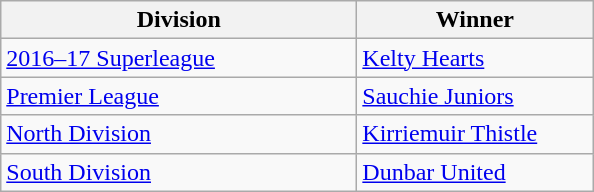<table class="wikitable">
<tr>
<th width=230>Division</th>
<th width=150>Winner</th>
</tr>
<tr>
<td><a href='#'>2016–17 Superleague</a></td>
<td><a href='#'>Kelty Hearts</a></td>
</tr>
<tr>
<td><a href='#'>Premier League</a></td>
<td><a href='#'>Sauchie Juniors</a></td>
</tr>
<tr>
<td><a href='#'>North Division</a></td>
<td><a href='#'>Kirriemuir Thistle</a></td>
</tr>
<tr>
<td><a href='#'>South Division</a></td>
<td><a href='#'>Dunbar United</a></td>
</tr>
</table>
